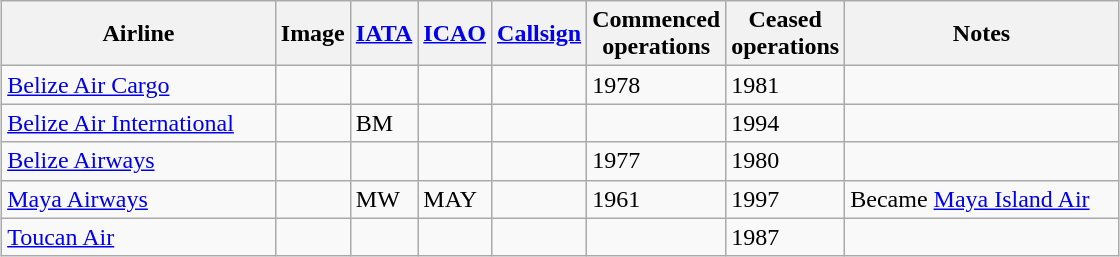<table class="wikitable sortable" style="border-collapse:collapse; margin:auto;" border="1" cellpadding="3">
<tr valign="middle">
<th style="width:175px;">Airline</th>
<th>Image</th>
<th><a href='#'>IATA</a></th>
<th><a href='#'>ICAO</a></th>
<th><a href='#'>Callsign</a></th>
<th>Commenced<br>operations</th>
<th>Ceased<br>operations</th>
<th style="width:175px;">Notes</th>
</tr>
<tr>
<td><a href='#'>Belize Air Cargo</a></td>
<td></td>
<td></td>
<td></td>
<td></td>
<td>1978</td>
<td>1981</td>
<td></td>
</tr>
<tr>
<td><a href='#'>Belize Air International</a></td>
<td></td>
<td>BM</td>
<td></td>
<td></td>
<td></td>
<td>1994</td>
<td></td>
</tr>
<tr>
<td><a href='#'>Belize Airways</a></td>
<td></td>
<td></td>
<td></td>
<td></td>
<td>1977</td>
<td>1980</td>
<td></td>
</tr>
<tr>
<td><a href='#'>Maya Airways</a></td>
<td></td>
<td>MW</td>
<td>MAY</td>
<td></td>
<td>1961</td>
<td>1997</td>
<td>Became <a href='#'>Maya Island Air</a></td>
</tr>
<tr>
<td><a href='#'>Toucan Air</a></td>
<td></td>
<td></td>
<td></td>
<td></td>
<td></td>
<td>1987</td>
<td></td>
</tr>
</table>
